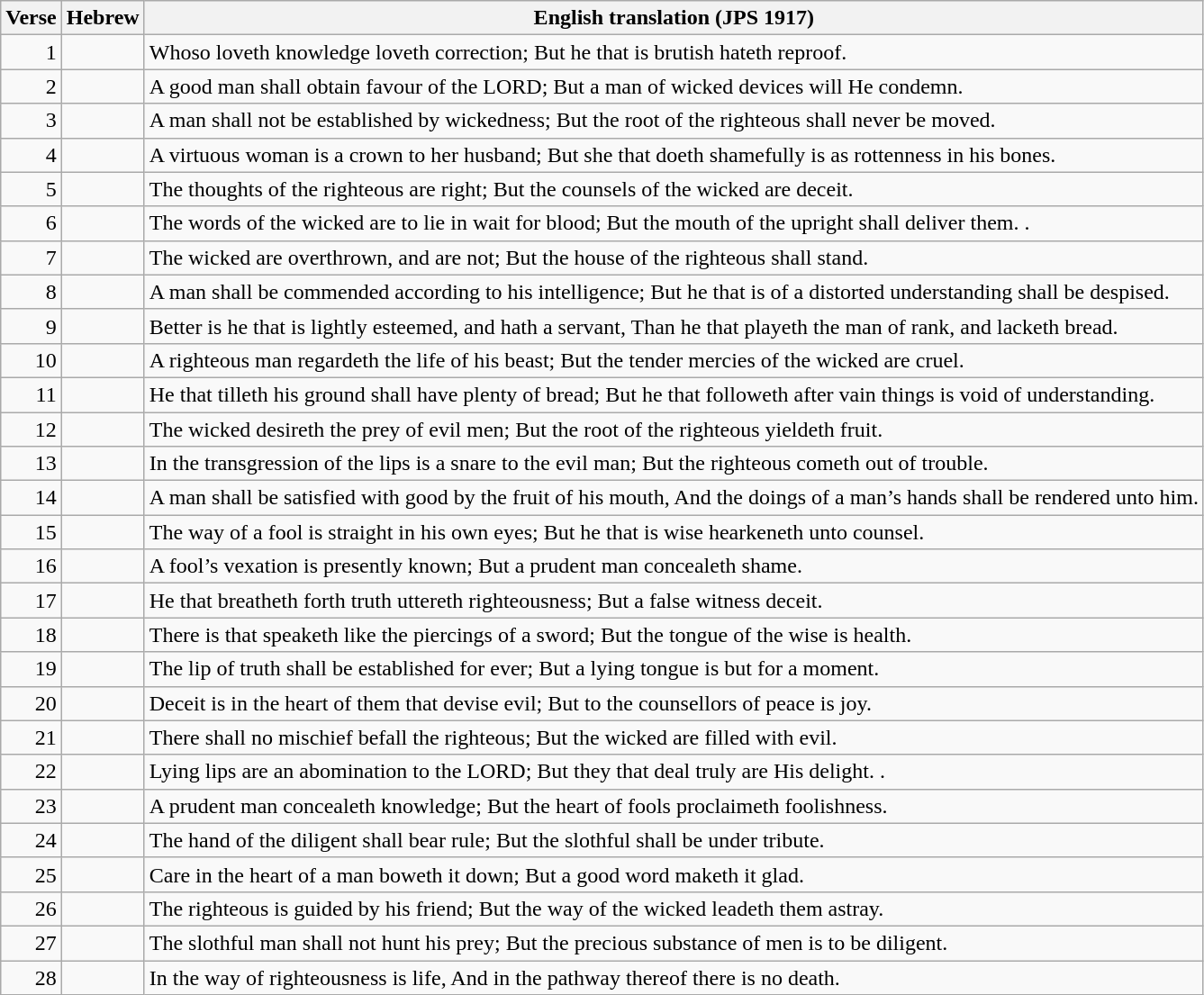<table class="wikitable">
<tr>
<th>Verse</th>
<th>Hebrew</th>
<th>English translation (JPS 1917)</th>
</tr>
<tr>
<td style="text-align:right">1</td>
<td style="text-align:right"></td>
<td>Whoso loveth knowledge loveth correction; But he that is brutish hateth reproof.</td>
</tr>
<tr>
<td style="text-align:right">2</td>
<td style="text-align:right"></td>
<td>A good man shall obtain favour of the LORD; But a man of wicked devices will He condemn.</td>
</tr>
<tr>
<td style="text-align:right">3</td>
<td style="text-align:right"></td>
<td>A man shall not be established by wickedness; But the root of the righteous shall never be moved.</td>
</tr>
<tr>
<td style="text-align:right">4</td>
<td style="text-align:right"></td>
<td>A virtuous woman is a crown to her husband; But she that doeth shamefully is as rottenness in his bones.</td>
</tr>
<tr>
<td style="text-align:right">5</td>
<td style="text-align:right"></td>
<td>The thoughts of the righteous are right; But the counsels of the wicked are deceit.</td>
</tr>
<tr>
<td style="text-align:right">6</td>
<td style="text-align:right"></td>
<td>The words of the wicked are to lie in wait for blood; But the mouth of the upright shall deliver them. .</td>
</tr>
<tr>
<td style="text-align:right">7</td>
<td style="text-align:right"></td>
<td>The wicked are overthrown, and are not; But the house of the righteous shall stand.</td>
</tr>
<tr>
<td style="text-align:right">8</td>
<td style="text-align:right"></td>
<td>A man shall be commended according to his intelligence; But he that is of a distorted understanding shall be despised.</td>
</tr>
<tr>
<td style="text-align:right">9</td>
<td style="text-align:right"></td>
<td>Better is he that is lightly esteemed, and hath a servant, Than he that playeth the man of rank, and lacketh bread.</td>
</tr>
<tr>
<td style="text-align:right">10</td>
<td style="text-align:right"></td>
<td>A righteous man regardeth the life of his beast; But the tender mercies of the wicked are cruel.</td>
</tr>
<tr>
<td style="text-align:right">11</td>
<td style="text-align:right"></td>
<td>He that tilleth his ground shall have plenty of bread; But he that followeth after vain things is void of understanding.</td>
</tr>
<tr>
<td style="text-align:right">12</td>
<td style="text-align:right"></td>
<td>The wicked desireth the prey of evil men; But the root of the righteous yieldeth fruit.</td>
</tr>
<tr>
<td style="text-align:right">13</td>
<td style="text-align:right"></td>
<td>In the transgression of the lips is a snare to the evil man; But the righteous cometh out of trouble.</td>
</tr>
<tr>
<td style="text-align:right">14</td>
<td style="text-align:right"></td>
<td>A man shall be satisfied with good by the fruit of his mouth, And the doings of a man’s hands shall be rendered unto him.</td>
</tr>
<tr>
<td style="text-align:right">15</td>
<td style="text-align:right"></td>
<td>The way of a fool is straight in his own eyes; But he that is wise hearkeneth unto counsel.</td>
</tr>
<tr>
<td style="text-align:right">16</td>
<td style="text-align:right"></td>
<td>A fool’s vexation is presently known; But a prudent man concealeth shame.</td>
</tr>
<tr>
<td style="text-align:right">17</td>
<td style="text-align:right"></td>
<td>He that breatheth forth truth uttereth righteousness; But a false witness deceit.</td>
</tr>
<tr>
<td style="text-align:right">18</td>
<td style="text-align:right"></td>
<td>There is that speaketh like the piercings of a sword; But the tongue of the wise is health.</td>
</tr>
<tr>
<td style="text-align:right">19</td>
<td style="text-align:right"></td>
<td>The lip of truth shall be established for ever; But a lying tongue is but for a moment.</td>
</tr>
<tr>
<td style="text-align:right">20</td>
<td style="text-align:right"></td>
<td>Deceit is in the heart of them that devise evil; But to the counsellors of peace is joy.</td>
</tr>
<tr>
<td style="text-align:right">21</td>
<td style="text-align:right"></td>
<td>There shall no mischief befall the righteous; But the wicked are filled with evil.</td>
</tr>
<tr>
<td style="text-align:right">22</td>
<td style="text-align:right"></td>
<td>Lying lips are an abomination to the LORD; But they that deal truly are His delight. .</td>
</tr>
<tr>
<td style="text-align:right">23</td>
<td style="text-align:right"></td>
<td>A prudent man concealeth knowledge; But the heart of fools proclaimeth foolishness.</td>
</tr>
<tr>
<td style="text-align:right">24</td>
<td style="text-align:right"></td>
<td>The hand of the diligent shall bear rule; But the slothful shall be under tribute.</td>
</tr>
<tr>
<td style="text-align:right">25</td>
<td style="text-align:right"></td>
<td>Care in the heart of a man boweth it down; But a good word maketh it glad.</td>
</tr>
<tr>
<td style="text-align:right">26</td>
<td style="text-align:right"></td>
<td>The righteous is guided by his friend; But the way of the wicked leadeth them astray.</td>
</tr>
<tr>
<td style="text-align:right">27</td>
<td style="text-align:right"></td>
<td>The slothful man shall not hunt his prey; But the precious substance of men is to be diligent.</td>
</tr>
<tr>
<td style="text-align:right">28</td>
<td style="text-align:right"></td>
<td>In the way of righteousness is life, And in the pathway thereof there is no death.</td>
</tr>
</table>
